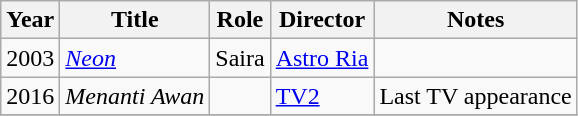<table class="wikitable">
<tr>
<th>Year</th>
<th>Title</th>
<th>Role</th>
<th>Director</th>
<th>Notes</th>
</tr>
<tr>
<td>2003</td>
<td><em><a href='#'>Neon</a></em></td>
<td>Saira</td>
<td><a href='#'>Astro Ria</a></td>
<td></td>
</tr>
<tr>
<td>2016</td>
<td><em>Menanti Awan</em></td>
<td></td>
<td><a href='#'>TV2</a></td>
<td>Last TV appearance</td>
</tr>
<tr>
</tr>
</table>
